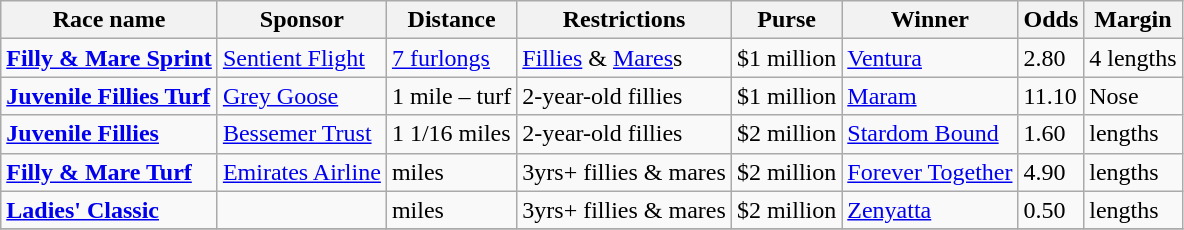<table class="wikitable sortable">
<tr>
<th>Race name</th>
<th>Sponsor</th>
<th>Distance</th>
<th>Restrictions</th>
<th>Purse</th>
<th>Winner</th>
<th>Odds</th>
<th>Margin</th>
</tr>
<tr>
<td><strong><a href='#'>Filly & Mare Sprint</a></strong></td>
<td><a href='#'>Sentient Flight</a></td>
<td><a href='#'>7 furlongs</a></td>
<td><a href='#'>Fillies</a> & <a href='#'>Mares</a>s</td>
<td>$1 million</td>
<td><a href='#'>Ventura</a></td>
<td>2.80</td>
<td>4 lengths</td>
</tr>
<tr>
<td><strong><a href='#'>Juvenile Fillies Turf</a></strong></td>
<td><a href='#'>Grey Goose</a></td>
<td>1 mile – turf</td>
<td>2-year-old fillies</td>
<td>$1 million</td>
<td><a href='#'>Maram</a></td>
<td>11.10</td>
<td>Nose</td>
</tr>
<tr>
<td><strong><a href='#'>Juvenile Fillies</a></strong></td>
<td><a href='#'>Bessemer Trust</a></td>
<td>1 1/16 miles</td>
<td>2-year-old fillies</td>
<td>$2 million</td>
<td><a href='#'>Stardom Bound</a></td>
<td>1.60</td>
<td> lengths</td>
</tr>
<tr>
<td><strong><a href='#'>Filly & Mare Turf</a></strong></td>
<td><a href='#'>Emirates Airline</a></td>
<td> miles</td>
<td>3yrs+ fillies & mares</td>
<td>$2 million</td>
<td><a href='#'>Forever Together</a></td>
<td>4.90</td>
<td> lengths</td>
</tr>
<tr>
<td><strong><a href='#'>Ladies' Classic</a></strong></td>
<td></td>
<td> miles</td>
<td>3yrs+ fillies & mares</td>
<td>$2 million</td>
<td><a href='#'>Zenyatta</a></td>
<td>0.50</td>
<td> lengths</td>
</tr>
<tr>
</tr>
</table>
